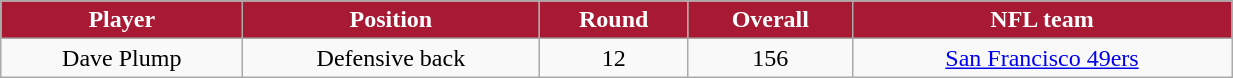<table class="wikitable" width="65%">
<tr align="center"  style="background:#A81933;color:#FFFFFF;">
<td><strong>Player</strong></td>
<td><strong>Position</strong></td>
<td><strong>Round</strong></td>
<td><strong>Overall</strong></td>
<td><strong>NFL team</strong></td>
</tr>
<tr align="center" bgcolor="">
<td>Dave Plump</td>
<td>Defensive back</td>
<td>12</td>
<td>156</td>
<td><a href='#'>San Francisco 49ers</a></td>
</tr>
</table>
